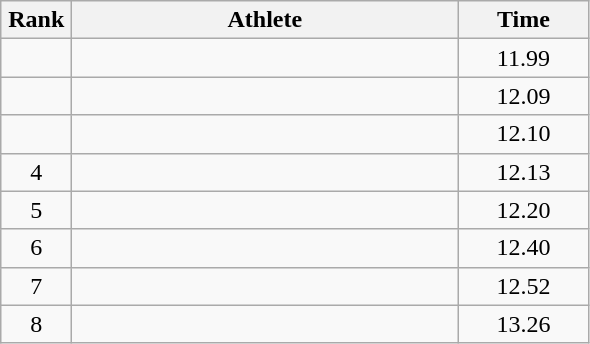<table class=wikitable style="text-align:center">
<tr>
<th width=40>Rank</th>
<th width=250>Athlete</th>
<th width=80>Time</th>
</tr>
<tr>
<td></td>
<td align=left></td>
<td>11.99</td>
</tr>
<tr>
<td></td>
<td align=left></td>
<td>12.09</td>
</tr>
<tr>
<td></td>
<td align=left></td>
<td>12.10</td>
</tr>
<tr>
<td>4</td>
<td align=left></td>
<td>12.13</td>
</tr>
<tr>
<td>5</td>
<td align=left></td>
<td>12.20</td>
</tr>
<tr>
<td>6</td>
<td align=left></td>
<td>12.40</td>
</tr>
<tr>
<td>7</td>
<td align=left></td>
<td>12.52</td>
</tr>
<tr>
<td>8</td>
<td align=left></td>
<td>13.26</td>
</tr>
</table>
